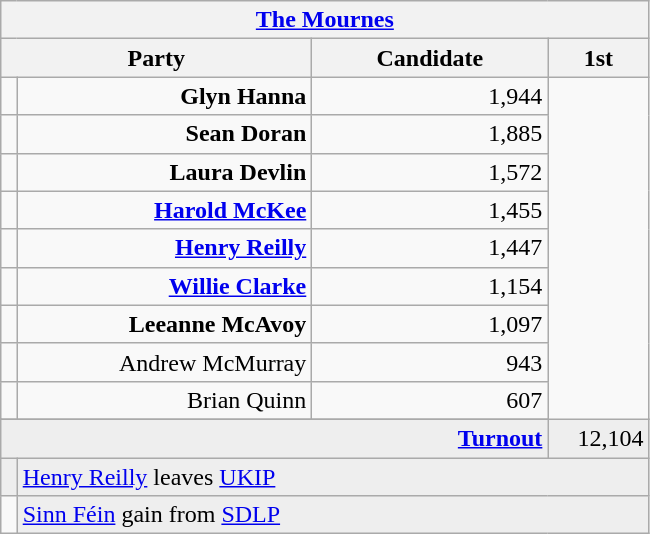<table class="wikitable">
<tr>
<th colspan="4" align="center"><a href='#'>The Mournes</a></th>
</tr>
<tr>
<th colspan="2" align="center" width=200>Party</th>
<th width=150>Candidate</th>
<th width=60>1st </th>
</tr>
<tr>
<td></td>
<td align="right"><strong>Glyn Hanna</strong></td>
<td align="right">1,944</td>
</tr>
<tr>
<td></td>
<td align="right"><strong>Sean Doran</strong></td>
<td align="right">1,885</td>
</tr>
<tr>
<td></td>
<td align="right"><strong>Laura Devlin</strong></td>
<td align="right">1,572</td>
</tr>
<tr>
<td></td>
<td align="right"><strong><a href='#'>Harold McKee</a></strong></td>
<td align="right">1,455</td>
</tr>
<tr>
<td></td>
<td align="right"><strong><a href='#'>Henry Reilly</a></strong></td>
<td align="right">1,447</td>
</tr>
<tr>
<td></td>
<td align="right"><strong><a href='#'>Willie Clarke</a></strong></td>
<td align="right">1,154</td>
</tr>
<tr>
<td></td>
<td align="right"><strong>Leeanne McAvoy</strong></td>
<td align="right">1,097</td>
</tr>
<tr>
<td></td>
<td align="right">Andrew McMurray</td>
<td align="right">943</td>
</tr>
<tr>
<td></td>
<td align="right">Brian Quinn</td>
<td align="right">607</td>
</tr>
<tr>
</tr>
<tr bgcolor="EEEEEE">
<td colspan=3 align="right"><strong><a href='#'>Turnout</a></strong></td>
<td align="right">12,104</td>
</tr>
<tr bgcolor="EEEEEE">
<td bgcolor=></td>
<td colspan=3 bgcolor="EEEEEE"><a href='#'>Henry Reilly</a> leaves <a href='#'>UKIP</a></td>
</tr>
<tr>
<td bgcolor=></td>
<td colspan=4 bgcolor="EEEEEE"><a href='#'>Sinn Féin</a> gain from <a href='#'>SDLP</a></td>
</tr>
</table>
